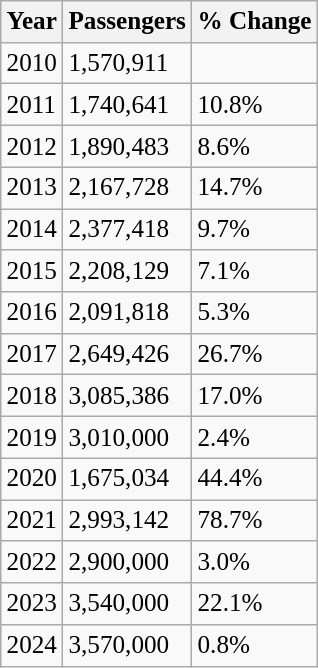<table class="wikitable" style="font-size:105%"  style="text-align: center;">
<tr>
<th>Year</th>
<th>Passengers</th>
<th>% Change</th>
</tr>
<tr>
<td>2010</td>
<td>1,570,911</td>
<td></td>
</tr>
<tr>
<td>2011</td>
<td>1,740,641</td>
<td> 10.8%</td>
</tr>
<tr>
<td>2012</td>
<td>1,890,483</td>
<td> 8.6%</td>
</tr>
<tr>
<td>2013</td>
<td>2,167,728</td>
<td> 14.7%</td>
</tr>
<tr>
<td>2014</td>
<td>2,377,418</td>
<td> 9.7%</td>
</tr>
<tr>
<td>2015</td>
<td>2,208,129</td>
<td> 7.1%</td>
</tr>
<tr>
<td>2016</td>
<td>2,091,818</td>
<td> 5.3%</td>
</tr>
<tr>
<td>2017</td>
<td>2,649,426</td>
<td> 26.7%</td>
</tr>
<tr>
<td>2018</td>
<td>3,085,386</td>
<td> 17.0%</td>
</tr>
<tr>
<td>2019</td>
<td>3,010,000</td>
<td> 2.4%</td>
</tr>
<tr>
<td>2020</td>
<td>1,675,034</td>
<td> 44.4%</td>
</tr>
<tr>
<td>2021</td>
<td>2,993,142</td>
<td> 78.7%</td>
</tr>
<tr>
<td>2022</td>
<td>2,900,000</td>
<td> 3.0%</td>
</tr>
<tr>
<td>2023</td>
<td>3,540,000</td>
<td> 22.1%</td>
</tr>
<tr>
<td>2024</td>
<td>3,570,000</td>
<td> 0.8%</td>
</tr>
</table>
